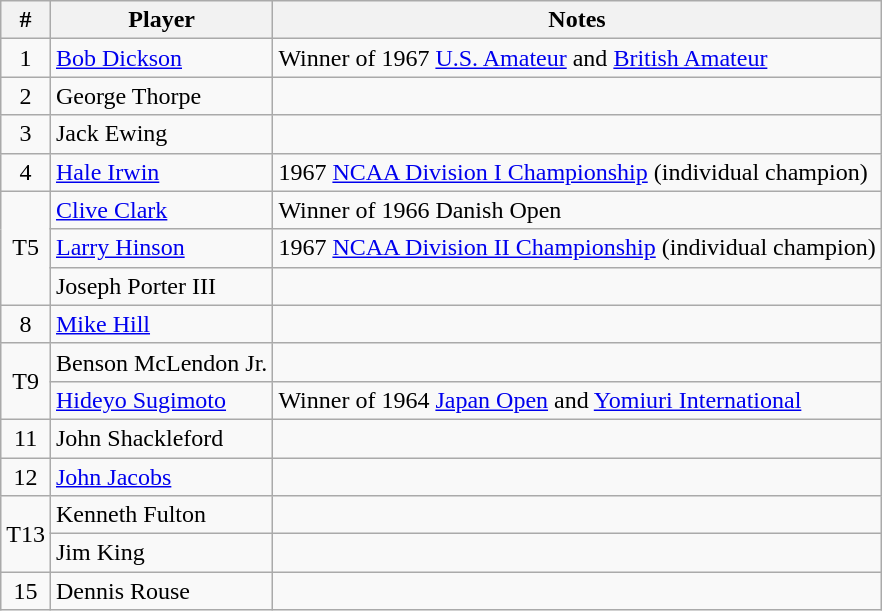<table class="wikitable sortable">
<tr>
<th>#</th>
<th>Player</th>
<th>Notes</th>
</tr>
<tr>
<td align=center>1</td>
<td> <a href='#'>Bob Dickson</a></td>
<td>Winner of 1967 <a href='#'>U.S. Amateur</a> and <a href='#'>British Amateur</a></td>
</tr>
<tr>
<td align=center>2</td>
<td> George Thorpe</td>
<td></td>
</tr>
<tr>
<td align=center>3</td>
<td> Jack Ewing</td>
<td></td>
</tr>
<tr>
<td align=center>4</td>
<td> <a href='#'>Hale Irwin</a></td>
<td>1967 <a href='#'>NCAA Division I Championship</a> (individual champion)</td>
</tr>
<tr>
<td align=center rowspan=3>T5</td>
<td> <a href='#'>Clive Clark</a></td>
<td>Winner of 1966 Danish Open</td>
</tr>
<tr>
<td> <a href='#'>Larry Hinson</a></td>
<td>1967 <a href='#'>NCAA Division II Championship</a> (individual champion)</td>
</tr>
<tr>
<td> Joseph Porter III</td>
<td></td>
</tr>
<tr>
<td align=center>8</td>
<td> <a href='#'>Mike Hill</a></td>
<td></td>
</tr>
<tr>
<td align=center rowspan=2>T9</td>
<td> Benson McLendon Jr.</td>
<td></td>
</tr>
<tr>
<td> <a href='#'>Hideyo Sugimoto</a></td>
<td>Winner of 1964 <a href='#'>Japan Open</a> and <a href='#'>Yomiuri International</a></td>
</tr>
<tr>
<td align=center>11</td>
<td> John Shackleford</td>
<td></td>
</tr>
<tr>
<td align=center>12</td>
<td> <a href='#'>John Jacobs</a></td>
<td></td>
</tr>
<tr>
<td align=center rowspan=2>T13</td>
<td> Kenneth Fulton</td>
<td></td>
</tr>
<tr>
<td> Jim King</td>
<td></td>
</tr>
<tr>
<td align=center>15</td>
<td> Dennis Rouse</td>
<td></td>
</tr>
</table>
